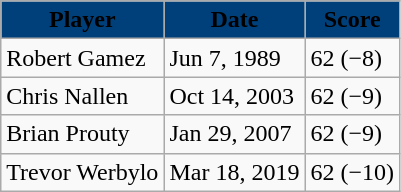<table class="wikitable">
<tr>
<th style="background:#00407a;"><span>Player</span></th>
<th style="background:#00407a;"><span>Date</span></th>
<th style="background:#00407a;"><span>Score</span></th>
</tr>
<tr>
<td>Robert Gamez</td>
<td>Jun 7, 1989</td>
<td>62 (−8)</td>
</tr>
<tr>
<td>Chris Nallen</td>
<td>Oct 14, 2003</td>
<td>62 (−9)</td>
</tr>
<tr>
<td>Brian Prouty</td>
<td>Jan 29, 2007</td>
<td>62 (−9)</td>
</tr>
<tr>
<td>Trevor Werbylo</td>
<td>Mar 18, 2019</td>
<td>62 (−10)</td>
</tr>
</table>
